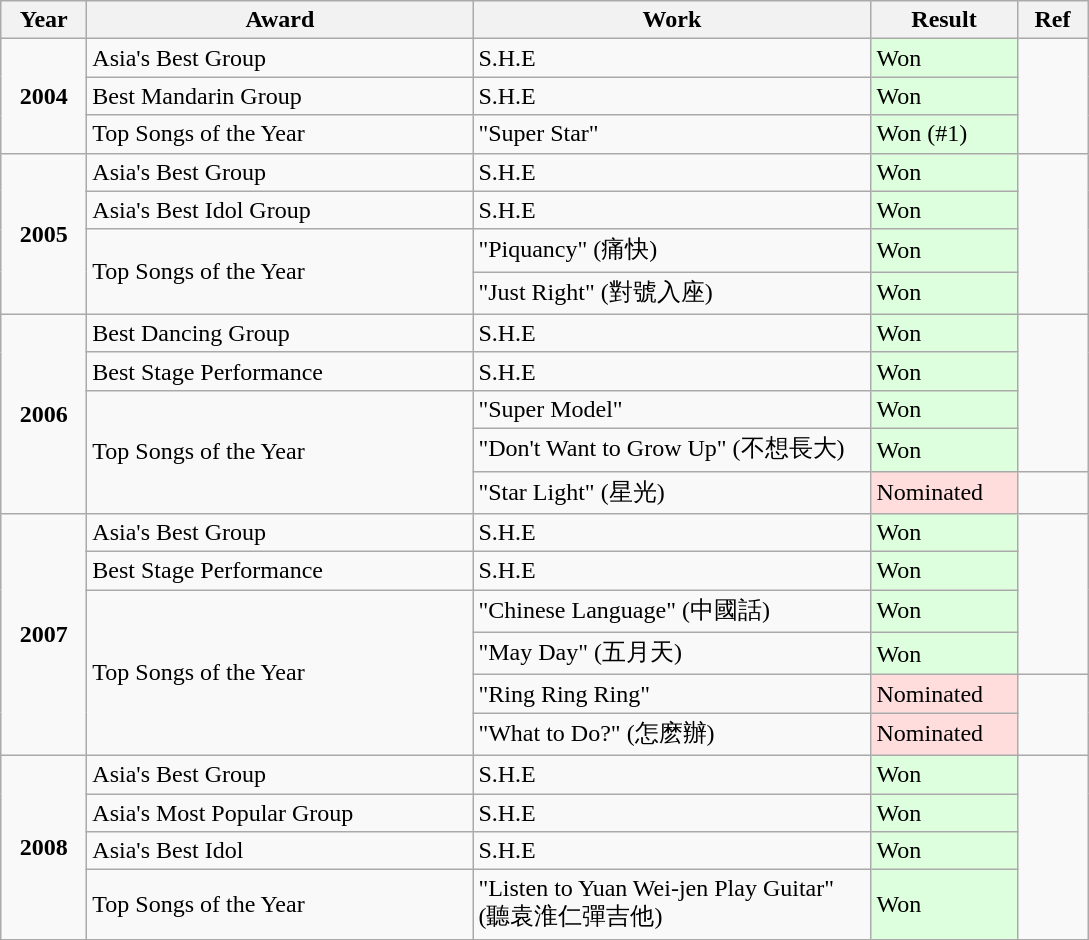<table class="wikitable">
<tr>
<th width="50">Year</th>
<th width="250">Award</th>
<th width="258">Work</th>
<th width="90">Result</th>
<th width="40">Ref</th>
</tr>
<tr>
<td rowspan="3" align="center"><strong>2004</strong></td>
<td>Asia's Best Group</td>
<td>S.H.E</td>
<td style="background: #ddffdd"><div>Won</div></td>
<td rowspan="3" align="center"></td>
</tr>
<tr>
<td>Best Mandarin Group</td>
<td>S.H.E</td>
<td style="background: #ddffdd"><div>Won</div></td>
</tr>
<tr>
<td>Top Songs of the Year</td>
<td>"Super Star"</td>
<td style="background: #ddffdd"><div>Won (#1)</div></td>
</tr>
<tr>
<td rowspan="4" align="center"><strong>2005</strong></td>
<td>Asia's Best Group</td>
<td>S.H.E</td>
<td style="background: #ddffdd"><div>Won</div></td>
<td rowspan="4" align="center"></td>
</tr>
<tr>
<td>Asia's Best Idol Group</td>
<td>S.H.E</td>
<td style="background: #ddffdd"><div>Won</div></td>
</tr>
<tr>
<td rowspan="2">Top Songs of the Year</td>
<td>"Piquancy" (痛快)</td>
<td style="background: #ddffdd"><div>Won</div></td>
</tr>
<tr>
<td>"Just Right" (對號入座)</td>
<td style="background: #ddffdd"><div>Won</div></td>
</tr>
<tr>
<td rowspan="5" align="center"><strong>2006</strong></td>
<td>Best Dancing Group</td>
<td>S.H.E</td>
<td style="background: #ddffdd"><div>Won</div></td>
<td rowspan="4" align="center"></td>
</tr>
<tr>
<td>Best Stage Performance</td>
<td>S.H.E</td>
<td style="background: #ddffdd"><div>Won</div></td>
</tr>
<tr>
<td rowspan="3">Top Songs of the Year</td>
<td>"Super Model"</td>
<td style="background: #ddffdd"><div>Won</div></td>
</tr>
<tr>
<td>"Don't Want to Grow Up" (不想長大)</td>
<td style="background: #ddffdd"><div>Won</div></td>
</tr>
<tr>
<td>"Star Light" (星光)</td>
<td style="background: #ffdddd"><div>Nominated</div></td>
<td align="center"></td>
</tr>
<tr>
<td rowspan="6" align="center"><strong>2007</strong></td>
<td>Asia's Best Group</td>
<td>S.H.E</td>
<td style="background: #ddffdd"><div>Won</div></td>
<td rowspan="4" align="center"></td>
</tr>
<tr>
<td>Best Stage Performance</td>
<td>S.H.E</td>
<td style="background: #ddffdd"><div>Won</div></td>
</tr>
<tr>
<td rowspan="4">Top Songs of the Year</td>
<td>"Chinese Language" (中國話)</td>
<td style="background: #ddffdd"><div>Won</div></td>
</tr>
<tr>
<td>"May Day" (五月天)</td>
<td style="background: #ddffdd"><div>Won</div></td>
</tr>
<tr>
<td>"Ring Ring Ring"</td>
<td style="background: #ffdddd"><div>Nominated</div></td>
<td rowspan="2" align="center"></td>
</tr>
<tr>
<td>"What to Do?" (怎麽辦)</td>
<td style="background: #ffdddd"><div>Nominated</div></td>
</tr>
<tr>
<td rowspan="4" align="center"><strong>2008</strong></td>
<td>Asia's Best Group</td>
<td>S.H.E</td>
<td style="background: #ddffdd"><div>Won</div></td>
<td rowspan="4" align="center"></td>
</tr>
<tr>
<td>Asia's Most Popular Group</td>
<td>S.H.E</td>
<td style="background: #ddffdd"><div>Won</div></td>
</tr>
<tr>
<td>Asia's Best Idol</td>
<td>S.H.E</td>
<td style="background: #ddffdd"><div>Won</div></td>
</tr>
<tr>
<td>Top Songs of the Year</td>
<td>"Listen to Yuan Wei-jen Play Guitar" (聽袁淮仁彈吉他)</td>
<td style="background: #ddffdd"><div>Won</div></td>
</tr>
</table>
